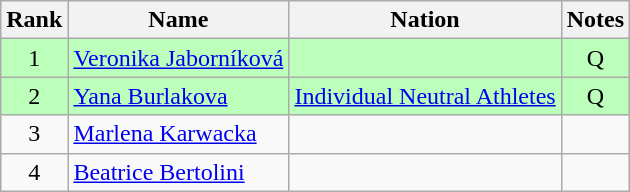<table class="wikitable sortable" style="text-align:center">
<tr>
<th>Rank</th>
<th>Name</th>
<th>Nation</th>
<th>Notes</th>
</tr>
<tr bgcolor=bbffbb>
<td>1</td>
<td align=left><a href='#'>Veronika Jaborníková</a></td>
<td align=left></td>
<td>Q</td>
</tr>
<tr bgcolor=bbffbb>
<td>2</td>
<td align=left><a href='#'>Yana Burlakova</a></td>
<td align=left><a href='#'>Individual Neutral Athletes</a></td>
<td>Q</td>
</tr>
<tr>
<td>3</td>
<td align=left><a href='#'>Marlena Karwacka</a></td>
<td align=left></td>
<td></td>
</tr>
<tr>
<td>4</td>
<td align=left><a href='#'>Beatrice Bertolini</a></td>
<td align=left></td>
<td></td>
</tr>
</table>
